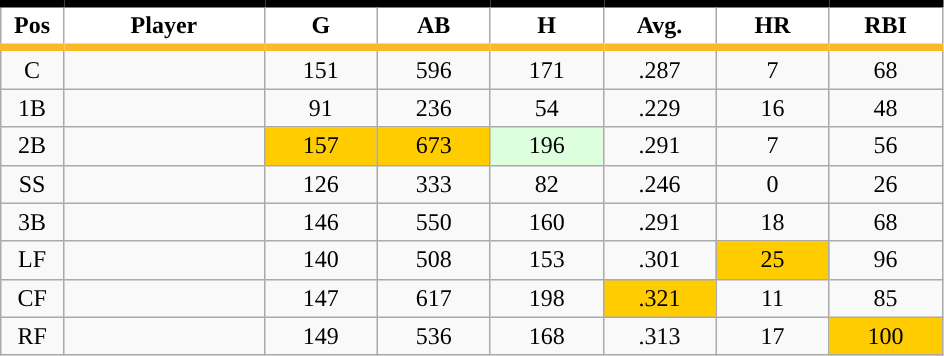<table class="wikitable sortable">
<tr>
<th style="background:#FFFFFF; border-top:#000000 5px solid; border-bottom:#FDB827 5px solid;" width="5%">Pos</th>
<th style="background:#FFFFFF; border-top:#000000 5px solid; border-bottom:#FDB827 5px solid;" width="16%">Player</th>
<th style="background:#FFFFFF; border-top:#000000 5px solid; border-bottom:#FDB827 5px solid;" width="9%">G</th>
<th style="background:#FFFFFF; border-top:#000000 5px solid; border-bottom:#FDB827 5px solid;" width="9%">AB</th>
<th style="background:#FFFFFF; border-top:#000000 5px solid; border-bottom:#FDB827 5px solid;" width="9%">H</th>
<th style="background:#FFFFFF; border-top:#000000 5px solid; border-bottom:#FDB827 5px solid;" width="9%">Avg.</th>
<th style="background:#FFFFFF; border-top:#000000 5px solid; border-bottom:#FDB827 5px solid;" width="9%">HR</th>
<th style="background:#FFFFFF; border-top:#000000 5px solid; border-bottom:#FDB827 5px solid;" width="9%">RBI</th>
</tr>
<tr align="center">
<td>C</td>
<td></td>
<td>151</td>
<td>596</td>
<td>171</td>
<td>.287</td>
<td>7</td>
<td>68</td>
</tr>
<tr align="center">
<td>1B</td>
<td></td>
<td>91</td>
<td>236</td>
<td>54</td>
<td>.229</td>
<td>16</td>
<td>48</td>
</tr>
<tr align="center">
<td>2B</td>
<td></td>
<td style="background:#fc0;">157</td>
<td style="background:#fc0;">673</td>
<td style="background:#DDFFDD;">196</td>
<td>.291</td>
<td>7</td>
<td>56</td>
</tr>
<tr align="center">
<td>SS</td>
<td></td>
<td>126</td>
<td>333</td>
<td>82</td>
<td>.246</td>
<td>0</td>
<td>26</td>
</tr>
<tr align="center">
<td>3B</td>
<td></td>
<td>146</td>
<td>550</td>
<td>160</td>
<td>.291</td>
<td>18</td>
<td>68</td>
</tr>
<tr align="center">
<td>LF</td>
<td></td>
<td>140</td>
<td>508</td>
<td>153</td>
<td>.301</td>
<td style="background:#fc0;">25</td>
<td>96</td>
</tr>
<tr align="center">
<td>CF</td>
<td></td>
<td>147</td>
<td>617</td>
<td>198</td>
<td style="background:#fc0;">.321</td>
<td>11</td>
<td>85</td>
</tr>
<tr align="center">
<td>RF</td>
<td></td>
<td>149</td>
<td>536</td>
<td>168</td>
<td>.313</td>
<td>17</td>
<td style="background:#fc0;">100</td>
</tr>
</table>
